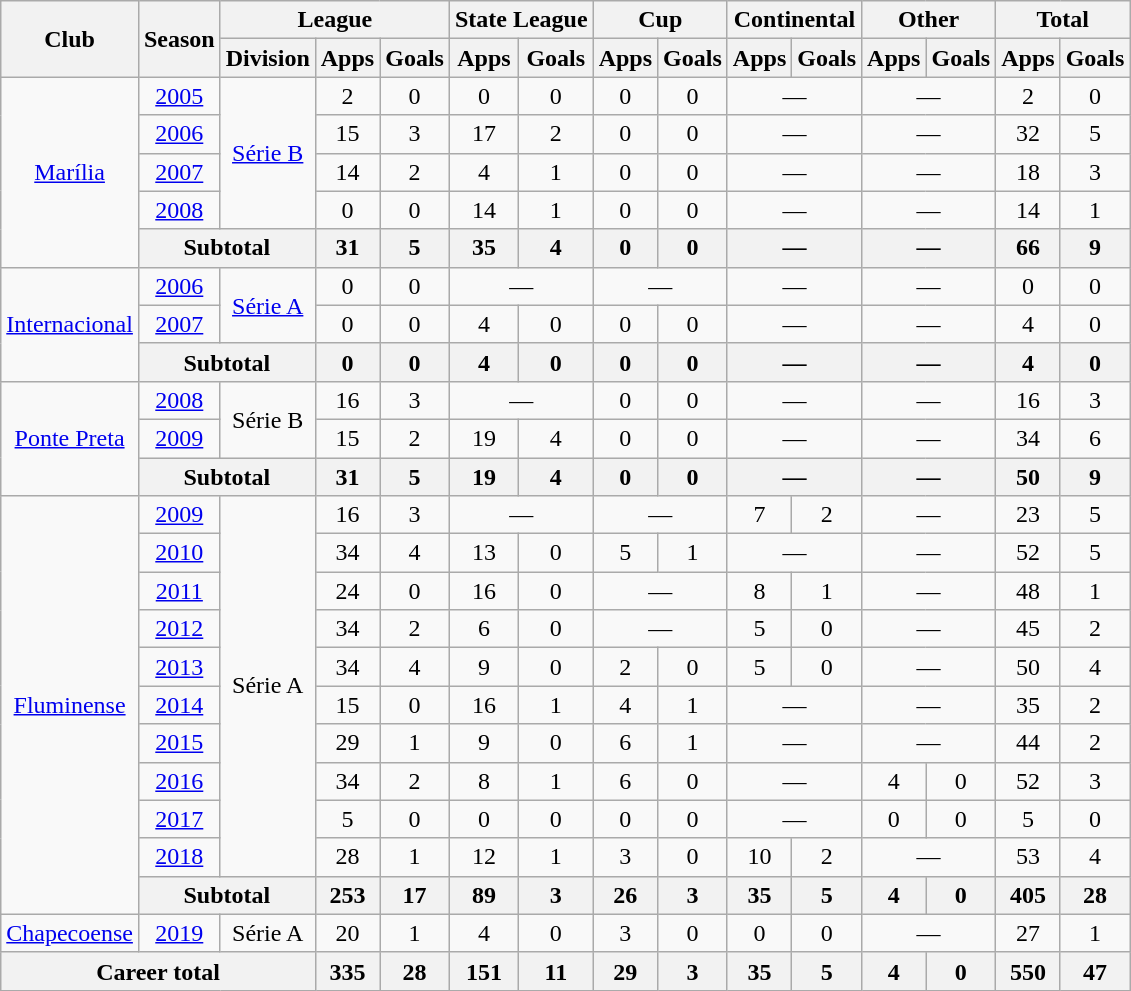<table class="wikitable" style="text-align: center;">
<tr>
<th rowspan="2">Club</th>
<th rowspan="2">Season</th>
<th colspan="3">League</th>
<th colspan="2">State League</th>
<th colspan="2">Cup</th>
<th colspan="2">Continental</th>
<th colspan="2">Other</th>
<th colspan="2">Total</th>
</tr>
<tr>
<th>Division</th>
<th>Apps</th>
<th>Goals</th>
<th>Apps</th>
<th>Goals</th>
<th>Apps</th>
<th>Goals</th>
<th>Apps</th>
<th>Goals</th>
<th>Apps</th>
<th>Goals</th>
<th>Apps</th>
<th>Goals</th>
</tr>
<tr>
<td rowspan="5" valign="center"><a href='#'>Marília</a></td>
<td><a href='#'>2005</a></td>
<td rowspan="4"><a href='#'>Série B</a></td>
<td>2</td>
<td>0</td>
<td>0</td>
<td>0</td>
<td>0</td>
<td>0</td>
<td colspan="2">—</td>
<td colspan="2">—</td>
<td>2</td>
<td>0</td>
</tr>
<tr>
<td><a href='#'>2006</a></td>
<td>15</td>
<td>3</td>
<td>17</td>
<td>2</td>
<td>0</td>
<td>0</td>
<td colspan="2">—</td>
<td colspan="2">—</td>
<td>32</td>
<td>5</td>
</tr>
<tr>
<td><a href='#'>2007</a></td>
<td>14</td>
<td>2</td>
<td>4</td>
<td>1</td>
<td>0</td>
<td>0</td>
<td colspan="2">—</td>
<td colspan="2">—</td>
<td>18</td>
<td>3</td>
</tr>
<tr>
<td><a href='#'>2008</a></td>
<td>0</td>
<td>0</td>
<td>14</td>
<td>1</td>
<td>0</td>
<td>0</td>
<td colspan="2">—</td>
<td colspan="2">—</td>
<td>14</td>
<td>1</td>
</tr>
<tr>
<th colspan="2">Subtotal</th>
<th>31</th>
<th>5</th>
<th>35</th>
<th>4</th>
<th>0</th>
<th>0</th>
<th colspan="2">—</th>
<th colspan="2">—</th>
<th>66</th>
<th>9</th>
</tr>
<tr>
<td rowspan="3" valign="center"><a href='#'>Internacional</a></td>
<td><a href='#'>2006</a></td>
<td rowspan="2"><a href='#'>Série A</a></td>
<td>0</td>
<td>0</td>
<td colspan="2">—</td>
<td colspan="2">—</td>
<td colspan="2">—</td>
<td colspan="2">—</td>
<td>0</td>
<td>0</td>
</tr>
<tr>
<td><a href='#'>2007</a></td>
<td>0</td>
<td>0</td>
<td>4</td>
<td>0</td>
<td>0</td>
<td>0</td>
<td colspan="2">—</td>
<td colspan="2">—</td>
<td>4</td>
<td>0</td>
</tr>
<tr>
<th colspan="2">Subtotal</th>
<th>0</th>
<th>0</th>
<th>4</th>
<th>0</th>
<th>0</th>
<th>0</th>
<th colspan="2">—</th>
<th colspan="2">—</th>
<th>4</th>
<th>0</th>
</tr>
<tr>
<td rowspan="3" valign="center"><a href='#'>Ponte Preta</a></td>
<td><a href='#'>2008</a></td>
<td rowspan="2">Série B</td>
<td>16</td>
<td>3</td>
<td colspan="2">—</td>
<td>0</td>
<td>0</td>
<td colspan="2">—</td>
<td colspan="2">—</td>
<td>16</td>
<td>3</td>
</tr>
<tr>
<td><a href='#'>2009</a></td>
<td>15</td>
<td>2</td>
<td>19</td>
<td>4</td>
<td>0</td>
<td>0</td>
<td colspan="2">—</td>
<td colspan="2">—</td>
<td>34</td>
<td>6</td>
</tr>
<tr>
<th colspan="2">Subtotal</th>
<th>31</th>
<th>5</th>
<th>19</th>
<th>4</th>
<th>0</th>
<th>0</th>
<th colspan="2">—</th>
<th colspan="2">—</th>
<th>50</th>
<th>9</th>
</tr>
<tr>
<td rowspan="11" valign="center"><a href='#'>Fluminense</a></td>
<td><a href='#'>2009</a></td>
<td rowspan="10">Série A</td>
<td>16</td>
<td>3</td>
<td colspan="2">—</td>
<td colspan="2">—</td>
<td>7</td>
<td>2</td>
<td colspan="2">—</td>
<td>23</td>
<td>5</td>
</tr>
<tr>
<td><a href='#'>2010</a></td>
<td>34</td>
<td>4</td>
<td>13</td>
<td>0</td>
<td>5</td>
<td>1</td>
<td colspan="2">—</td>
<td colspan="2">—</td>
<td>52</td>
<td>5</td>
</tr>
<tr>
<td><a href='#'>2011</a></td>
<td>24</td>
<td>0</td>
<td>16</td>
<td>0</td>
<td colspan="2">—</td>
<td>8</td>
<td>1</td>
<td colspan="2">—</td>
<td>48</td>
<td>1</td>
</tr>
<tr>
<td><a href='#'>2012</a></td>
<td>34</td>
<td>2</td>
<td>6</td>
<td>0</td>
<td colspan="2">—</td>
<td>5</td>
<td>0</td>
<td colspan="2">—</td>
<td>45</td>
<td>2</td>
</tr>
<tr>
<td><a href='#'>2013</a></td>
<td>34</td>
<td>4</td>
<td>9</td>
<td>0</td>
<td>2</td>
<td>0</td>
<td>5</td>
<td>0</td>
<td colspan="2">—</td>
<td>50</td>
<td>4</td>
</tr>
<tr>
<td><a href='#'>2014</a></td>
<td>15</td>
<td>0</td>
<td>16</td>
<td>1</td>
<td>4</td>
<td>1</td>
<td colspan="2">—</td>
<td colspan="2">—</td>
<td>35</td>
<td>2</td>
</tr>
<tr>
<td><a href='#'>2015</a></td>
<td>29</td>
<td>1</td>
<td>9</td>
<td>0</td>
<td>6</td>
<td>1</td>
<td colspan="2">—</td>
<td colspan="2">—</td>
<td>44</td>
<td>2</td>
</tr>
<tr>
<td><a href='#'>2016</a></td>
<td>34</td>
<td>2</td>
<td>8</td>
<td>1</td>
<td>6</td>
<td>0</td>
<td colspan="2">—</td>
<td>4</td>
<td>0</td>
<td>52</td>
<td>3</td>
</tr>
<tr>
<td><a href='#'>2017</a></td>
<td>5</td>
<td>0</td>
<td>0</td>
<td>0</td>
<td>0</td>
<td>0</td>
<td colspan="2">—</td>
<td>0</td>
<td>0</td>
<td>5</td>
<td>0</td>
</tr>
<tr>
<td><a href='#'>2018</a></td>
<td>28</td>
<td>1</td>
<td>12</td>
<td>1</td>
<td>3</td>
<td>0</td>
<td>10</td>
<td>2</td>
<td colspan="2">—</td>
<td>53</td>
<td>4</td>
</tr>
<tr>
<th colspan="2">Subtotal</th>
<th>253</th>
<th>17</th>
<th>89</th>
<th>3</th>
<th>26</th>
<th>3</th>
<th>35</th>
<th>5</th>
<th>4</th>
<th>0</th>
<th>405</th>
<th>28</th>
</tr>
<tr>
<td valign="center"><a href='#'>Chapecoense</a></td>
<td><a href='#'>2019</a></td>
<td>Série A</td>
<td>20</td>
<td>1</td>
<td>4</td>
<td>0</td>
<td>3</td>
<td>0</td>
<td>0</td>
<td>0</td>
<td colspan="2">—</td>
<td>27</td>
<td>1</td>
</tr>
<tr>
<th colspan="3"><strong>Career total</strong></th>
<th>335</th>
<th>28</th>
<th>151</th>
<th>11</th>
<th>29</th>
<th>3</th>
<th>35</th>
<th>5</th>
<th>4</th>
<th>0</th>
<th>550</th>
<th>47</th>
</tr>
</table>
